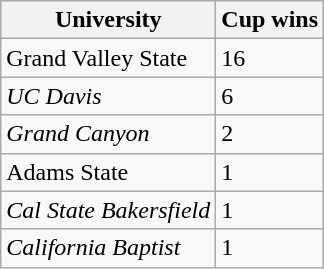<table class="wikitable sortable">
<tr>
<th>University</th>
<th>Cup wins</th>
</tr>
<tr>
<td>Grand Valley State</td>
<td>16</td>
</tr>
<tr>
<td><em>UC Davis</em></td>
<td>6</td>
</tr>
<tr>
<td><em>Grand Canyon</em></td>
<td>2</td>
</tr>
<tr>
<td>Adams State</td>
<td>1</td>
</tr>
<tr>
<td><em>Cal State Bakersfield</em></td>
<td>1</td>
</tr>
<tr>
<td><em>California Baptist</em></td>
<td>1</td>
</tr>
</table>
